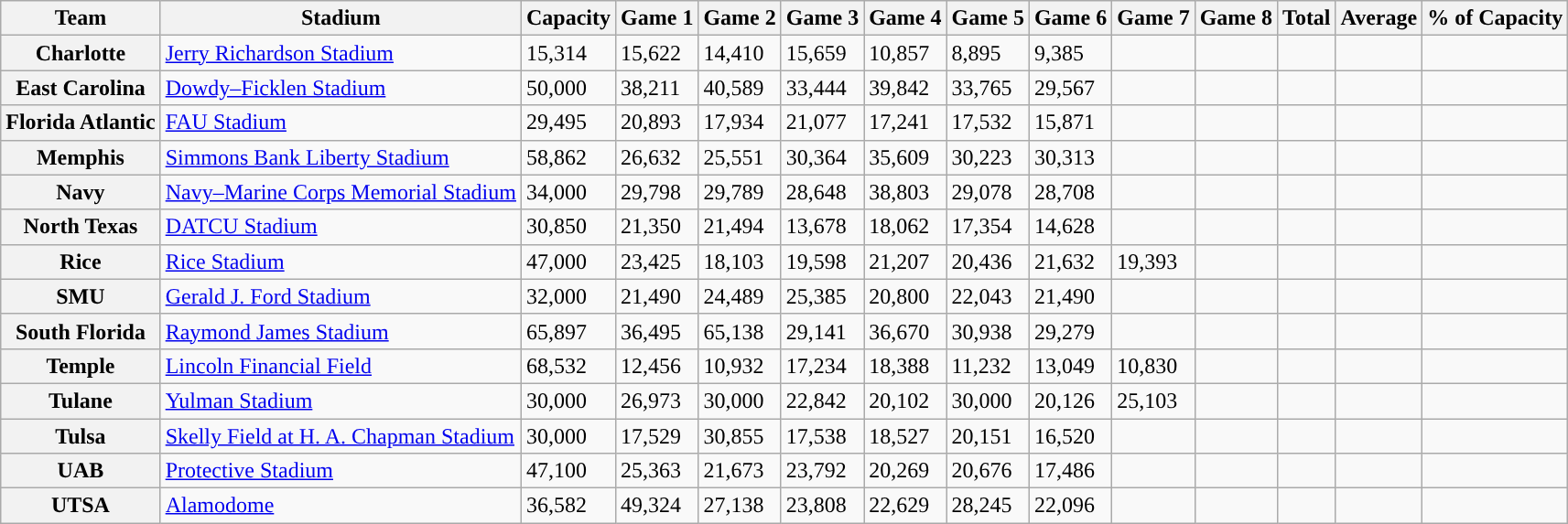<table class="wikitable sortable">
<tr>
<th>Team</th>
<th>Stadium</th>
<th>Capacity</th>
<th>Game 1</th>
<th>Game 2</th>
<th>Game 3</th>
<th>Game 4</th>
<th>Game 5</th>
<th>Game 6</th>
<th>Game 7</th>
<th>Game 8</th>
<th>Total</th>
<th>Average</th>
<th>% of Capacity</th>
</tr>
<tr>
<th>Charlotte</th>
<td><a href='#'>Jerry Richardson Stadium</a></td>
<td>15,314</td>
<td>15,622</td>
<td>14,410</td>
<td>15,659</td>
<td>10,857</td>
<td>8,895</td>
<td>9,385</td>
<td></td>
<td></td>
<td></td>
<td></td>
<td></td>
</tr>
<tr>
<th>East Carolina</th>
<td><a href='#'>Dowdy–Ficklen Stadium</a></td>
<td>50,000</td>
<td>38,211</td>
<td>40,589</td>
<td>33,444</td>
<td>39,842</td>
<td>33,765</td>
<td>29,567</td>
<td></td>
<td></td>
<td></td>
<td></td>
<td></td>
</tr>
<tr>
<th>Florida Atlantic</th>
<td><a href='#'>FAU Stadium</a></td>
<td>29,495</td>
<td>20,893</td>
<td>17,934</td>
<td>21,077</td>
<td>17,241</td>
<td>17,532</td>
<td>15,871</td>
<td></td>
<td></td>
<td></td>
<td></td>
<td></td>
</tr>
<tr>
<th>Memphis</th>
<td><a href='#'>Simmons Bank Liberty Stadium</a></td>
<td>58,862</td>
<td>26,632</td>
<td>25,551</td>
<td>30,364</td>
<td>35,609</td>
<td>30,223</td>
<td>30,313</td>
<td></td>
<td></td>
<td></td>
<td></td>
<td></td>
</tr>
<tr>
<th>Navy</th>
<td><a href='#'>Navy–Marine Corps Memorial Stadium</a></td>
<td>34,000</td>
<td>29,798</td>
<td>29,789</td>
<td>28,648</td>
<td>38,803</td>
<td>29,078</td>
<td>28,708</td>
<td></td>
<td></td>
<td></td>
<td></td>
<td></td>
</tr>
<tr>
<th>North Texas</th>
<td><a href='#'>DATCU Stadium</a></td>
<td>30,850</td>
<td>21,350</td>
<td>21,494</td>
<td>13,678</td>
<td>18,062</td>
<td>17,354</td>
<td>14,628</td>
<td></td>
<td></td>
<td></td>
<td></td>
<td></td>
</tr>
<tr>
<th>Rice</th>
<td><a href='#'>Rice Stadium</a></td>
<td>47,000</td>
<td>23,425</td>
<td>18,103</td>
<td>19,598</td>
<td>21,207</td>
<td>20,436</td>
<td>21,632</td>
<td>19,393</td>
<td></td>
<td></td>
<td></td>
<td></td>
</tr>
<tr>
<th>SMU</th>
<td><a href='#'>Gerald J. Ford Stadium</a></td>
<td>32,000</td>
<td>21,490</td>
<td>24,489</td>
<td>25,385</td>
<td>20,800</td>
<td>22,043</td>
<td>21,490</td>
<td></td>
<td></td>
<td></td>
<td></td>
<td></td>
</tr>
<tr>
<th>South Florida</th>
<td><a href='#'>Raymond James Stadium</a></td>
<td>65,897</td>
<td>36,495</td>
<td>65,138</td>
<td>29,141</td>
<td>36,670</td>
<td>30,938</td>
<td>29,279</td>
<td></td>
<td></td>
<td></td>
<td></td>
<td></td>
</tr>
<tr>
<th>Temple</th>
<td><a href='#'>Lincoln Financial Field</a></td>
<td>68,532</td>
<td>12,456</td>
<td>10,932</td>
<td>17,234</td>
<td>18,388</td>
<td>11,232</td>
<td>13,049</td>
<td>10,830</td>
<td></td>
<td></td>
<td></td>
<td></td>
</tr>
<tr>
<th>Tulane</th>
<td><a href='#'>Yulman Stadium</a></td>
<td>30,000</td>
<td>26,973</td>
<td>30,000</td>
<td>22,842</td>
<td>20,102</td>
<td>30,000</td>
<td>20,126</td>
<td>25,103</td>
<td></td>
<td></td>
<td></td>
<td></td>
</tr>
<tr>
<th>Tulsa</th>
<td><a href='#'>Skelly Field at H. A. Chapman Stadium</a></td>
<td>30,000</td>
<td>17,529</td>
<td>30,855</td>
<td>17,538</td>
<td>18,527</td>
<td>20,151</td>
<td>16,520</td>
<td></td>
<td></td>
<td></td>
<td></td>
<td></td>
</tr>
<tr>
<th>UAB</th>
<td><a href='#'>Protective Stadium</a></td>
<td>47,100</td>
<td>25,363</td>
<td>21,673</td>
<td>23,792</td>
<td>20,269</td>
<td>20,676</td>
<td>17,486</td>
<td></td>
<td></td>
<td></td>
<td></td>
<td></td>
</tr>
<tr>
<th>UTSA</th>
<td><a href='#'>Alamodome</a></td>
<td>36,582</td>
<td>49,324</td>
<td>27,138</td>
<td>23,808</td>
<td>22,629</td>
<td>28,245</td>
<td>22,096</td>
<td></td>
<td></td>
<td></td>
<td></td>
<td></td>
</tr>
</table>
